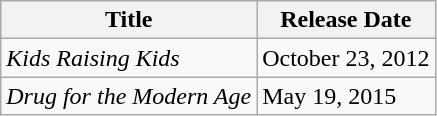<table class="wikitable">
<tr>
<th>Title</th>
<th>Release Date</th>
</tr>
<tr>
<td><em>Kids Raising Kids</em></td>
<td>October 23, 2012</td>
</tr>
<tr>
<td><em>Drug for the Modern Age</em></td>
<td>May 19, 2015</td>
</tr>
</table>
